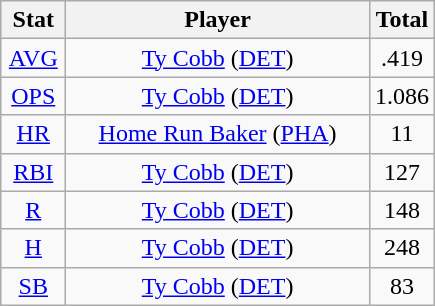<table class="wikitable" style="text-align:center;">
<tr>
<th style="width:15%;">Stat</th>
<th>Player</th>
<th style="width:15%;">Total</th>
</tr>
<tr>
<td><a href='#'>AVG</a></td>
<td><a href='#'>Ty Cobb</a> (<a href='#'>DET</a>)</td>
<td>.419</td>
</tr>
<tr>
<td><a href='#'>OPS</a></td>
<td><a href='#'>Ty Cobb</a> (<a href='#'>DET</a>)</td>
<td>1.086</td>
</tr>
<tr>
<td><a href='#'>HR</a></td>
<td><a href='#'>Home Run Baker</a> (<a href='#'>PHA</a>)</td>
<td>11</td>
</tr>
<tr>
<td><a href='#'>RBI</a></td>
<td><a href='#'>Ty Cobb</a> (<a href='#'>DET</a>)</td>
<td>127</td>
</tr>
<tr>
<td><a href='#'>R</a></td>
<td><a href='#'>Ty Cobb</a> (<a href='#'>DET</a>)</td>
<td>148</td>
</tr>
<tr>
<td><a href='#'>H</a></td>
<td><a href='#'>Ty Cobb</a> (<a href='#'>DET</a>)</td>
<td>248</td>
</tr>
<tr>
<td><a href='#'>SB</a></td>
<td><a href='#'>Ty Cobb</a> (<a href='#'>DET</a>)</td>
<td>83</td>
</tr>
</table>
